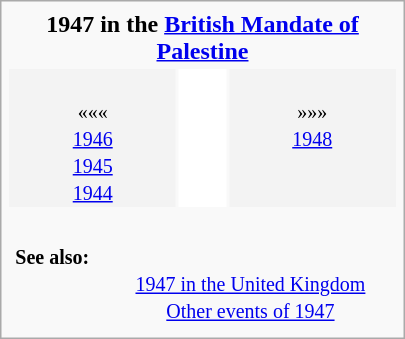<table class="infobox" style="text-align: center; width: 270px">
<tr>
<td align="center" colspan="3"><strong>1947 in the <a href='#'>British Mandate of Palestine</a></strong></td>
</tr>
<tr>
<td style="background-color: #f3f3f3"><br><small>«««<br><a href='#'>1946</a><br><a href='#'>1945</a><br><a href='#'>1944</a></small></td>
<td style="background: white" align="center"><br><table style="background: inherit">
<tr valign="top">
<td align="center"><br><div><br></div></td>
</tr>
</table>
</td>
<td style="background-color: #f3f3f3"><br><small>»»»<br><a href='#'>1948</a></small></td>
</tr>
<tr valign="top">
<td colspan="3"><br><table style="width: 100%; border-width: 0; margin: 0; padding: 0; border-collapse: yes">
<tr valign="top">
<th style="text-align: left"><small><strong>See also:</strong></small></th>
<td><br><small><a href='#'>1947 in the United Kingdom</a><br><a href='#'>Other events of 1947</a></small></td>
</tr>
</table>
</td>
</tr>
</table>
